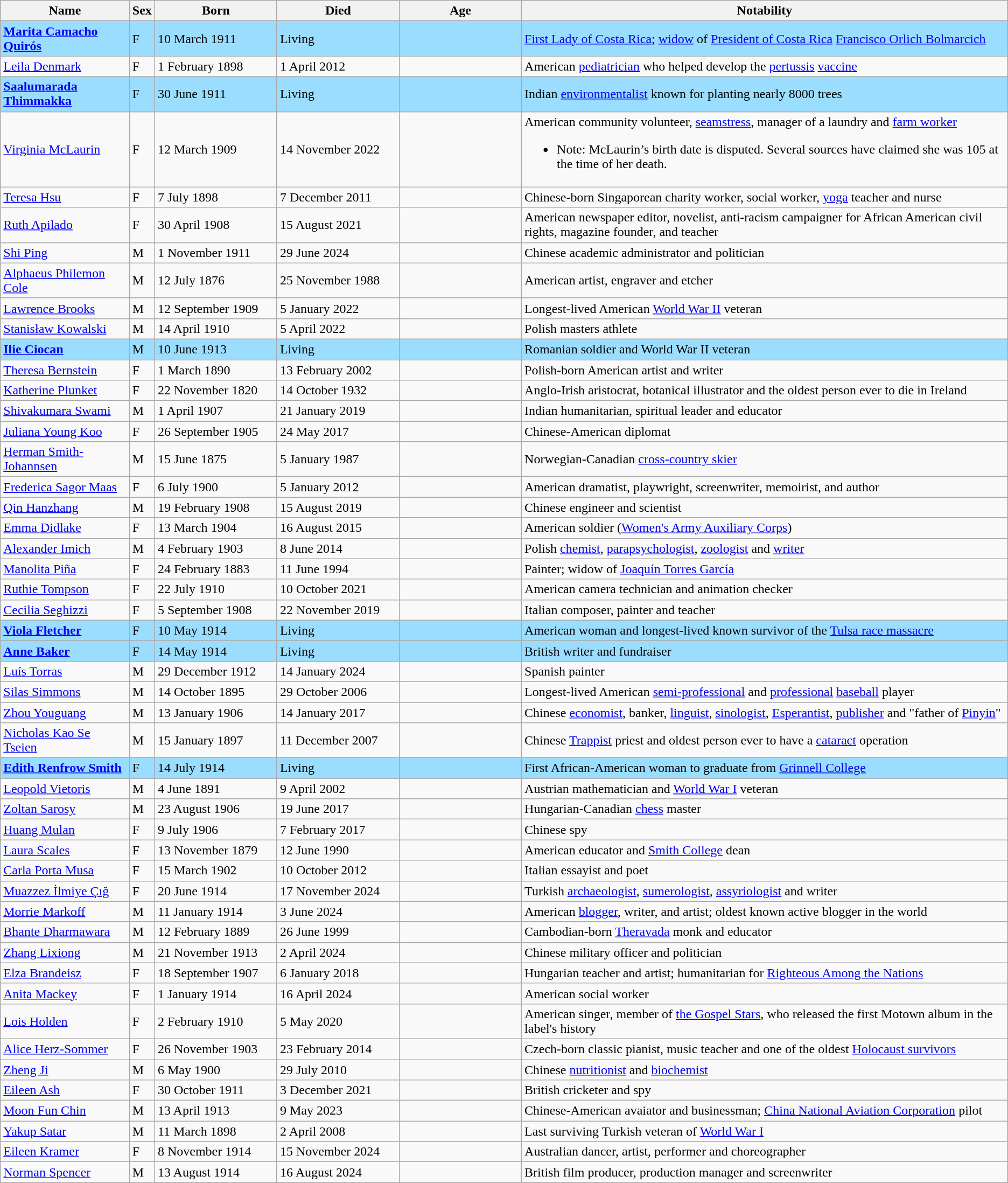<table class="wikitable sortable">
<tr>
<th>Name</th>
<th>Sex</th>
<th style="width:9em;">Born</th>
<th style="width:9em;">Died</th>
<th style="width:9em;">Age</th>
<th>Notability</th>
</tr>
<tr style="background-color: #9BDDFF">
<td><strong><a href='#'>Marita Camacho Quirós</a></strong></td>
<td>F</td>
<td>10 March 1911</td>
<td>Living</td>
<td></td>
<td><a href='#'>First Lady of Costa Rica</a>; <a href='#'>widow</a> of <a href='#'>President of Costa Rica</a> <a href='#'>Francisco Orlich Bolmarcich</a></td>
</tr>
<tr>
<td><a href='#'>Leila Denmark</a></td>
<td>F</td>
<td>1 February 1898</td>
<td>1 April 2012</td>
<td></td>
<td>American <a href='#'>pediatrician</a> who helped develop the <a href='#'>pertussis</a> <a href='#'>vaccine</a></td>
</tr>
<tr style="background-color: #9BDDFF">
<td><strong><a href='#'>Saalumarada Thimmakka</a></strong></td>
<td>F</td>
<td>30 June 1911</td>
<td>Living</td>
<td></td>
<td>Indian <a href='#'>environmentalist</a> known for planting nearly 8000 trees</td>
</tr>
<tr>
<td><a href='#'>Virginia McLaurin</a></td>
<td>F</td>
<td>12 March 1909</td>
<td>14 November 2022</td>
<td></td>
<td>American community volunteer, <a href='#'>seamstress</a>, manager of a laundry and <a href='#'>farm worker</a><br><ul><li>Note: McLaurin’s birth date is disputed. Several sources have claimed she was 105 at the time of her death.</li></ul></td>
</tr>
<tr>
<td><a href='#'>Teresa Hsu</a></td>
<td>F</td>
<td>7 July 1898</td>
<td>7 December 2011</td>
<td></td>
<td>Chinese-born Singaporean charity worker, social worker, <a href='#'>yoga</a> teacher and nurse</td>
</tr>
<tr>
<td><a href='#'>Ruth Apilado</a></td>
<td>F</td>
<td>30 April 1908</td>
<td>15 August 2021</td>
<td></td>
<td>American newspaper editor, novelist, anti-racism campaigner for African American civil rights, magazine founder, and teacher</td>
</tr>
<tr>
<td><a href='#'>Shi Ping</a></td>
<td>M</td>
<td>1 November 1911</td>
<td>29 June 2024</td>
<td></td>
<td>Chinese academic administrator and politician</td>
</tr>
<tr>
<td><a href='#'>Alphaeus Philemon Cole</a></td>
<td>M</td>
<td>12 July 1876</td>
<td>25 November 1988</td>
<td></td>
<td>American artist, engraver and etcher</td>
</tr>
<tr>
<td><a href='#'>Lawrence Brooks</a></td>
<td>M</td>
<td>12 September 1909</td>
<td>5 January 2022</td>
<td></td>
<td>Longest-lived American <a href='#'>World War II</a> veteran</td>
</tr>
<tr>
<td><a href='#'>Stanisław Kowalski</a></td>
<td>M</td>
<td>14 April 1910</td>
<td>5 April 2022</td>
<td></td>
<td>Polish masters athlete</td>
</tr>
<tr style="background-color: #9BDDFF">
<td><strong><a href='#'>Ilie Ciocan</a></strong></td>
<td>M</td>
<td>10 June 1913</td>
<td>Living</td>
<td></td>
<td>Romanian soldier and World War II veteran</td>
</tr>
<tr>
<td><a href='#'>Theresa Bernstein</a></td>
<td>F</td>
<td>1 March 1890</td>
<td>13 February 2002</td>
<td></td>
<td>Polish-born American artist and writer</td>
</tr>
<tr>
<td><a href='#'>Katherine Plunket</a></td>
<td>F</td>
<td>22 November 1820</td>
<td>14 October 1932</td>
<td></td>
<td>Anglo-Irish aristocrat, botanical illustrator and the oldest person ever to die in Ireland</td>
</tr>
<tr>
<td><a href='#'>Shivakumara Swami</a></td>
<td>M</td>
<td>1 April 1907</td>
<td>21 January 2019</td>
<td></td>
<td>Indian humanitarian, spiritual leader and educator</td>
</tr>
<tr>
<td><a href='#'>Juliana Young Koo</a></td>
<td>F</td>
<td>26 September 1905</td>
<td>24 May 2017</td>
<td></td>
<td>Chinese-American diplomat</td>
</tr>
<tr>
<td><a href='#'>Herman Smith-Johannsen</a></td>
<td>M</td>
<td>15 June 1875</td>
<td>5 January 1987</td>
<td></td>
<td>Norwegian-Canadian <a href='#'>cross-country skier</a></td>
</tr>
<tr>
<td> <a href='#'>Frederica Sagor Maas</a></td>
<td>F</td>
<td>6 July 1900</td>
<td>5 January 2012</td>
<td></td>
<td>American dramatist, playwright, screenwriter, memoirist, and author</td>
</tr>
<tr>
<td><a href='#'>Qin Hanzhang</a></td>
<td>M</td>
<td>19 February 1908</td>
<td>15 August 2019</td>
<td></td>
<td>Chinese engineer and scientist</td>
</tr>
<tr>
<td><a href='#'>Emma Didlake</a></td>
<td>F</td>
<td>13 March 1904</td>
<td>16 August 2015</td>
<td></td>
<td>American soldier (<a href='#'>Women's Army Auxiliary Corps</a>)</td>
</tr>
<tr>
<td><a href='#'>Alexander Imich</a></td>
<td>M</td>
<td>4 February 1903</td>
<td>8 June 2014</td>
<td></td>
<td>Polish <a href='#'>chemist</a>, <a href='#'>parapsychologist</a>, <a href='#'>zoologist</a> and <a href='#'>writer</a></td>
</tr>
<tr>
<td><a href='#'>Manolita Piña</a></td>
<td>F</td>
<td>24 February 1883</td>
<td>11 June 1994</td>
<td></td>
<td>Painter; widow of <a href='#'>Joaquín Torres García</a></td>
</tr>
<tr>
<td><a href='#'>Ruthie Tompson</a></td>
<td>F</td>
<td>22 July 1910</td>
<td>10 October 2021</td>
<td></td>
<td>American camera technician and animation checker</td>
</tr>
<tr>
<td><a href='#'>Cecilia Seghizzi</a></td>
<td>F</td>
<td>5 September 1908</td>
<td>22 November 2019</td>
<td></td>
<td>Italian composer, painter and teacher</td>
</tr>
<tr style="background-color: #9BDDFF">
<td><strong><a href='#'>Viola Fletcher</a></strong></td>
<td>F</td>
<td>10 May 1914</td>
<td>Living</td>
<td></td>
<td>American woman and longest-lived known survivor of the <a href='#'>Tulsa race massacre</a></td>
</tr>
<tr style="background-color: #9BDDFF">
<td><strong><a href='#'>Anne Baker</a></strong></td>
<td>F</td>
<td>14 May 1914</td>
<td>Living</td>
<td></td>
<td>British writer and fundraiser</td>
</tr>
<tr>
<td><a href='#'>Luís Torras</a></td>
<td>M</td>
<td>29 December 1912</td>
<td>14 January 2024</td>
<td></td>
<td>Spanish painter</td>
</tr>
<tr>
<td><a href='#'>Silas Simmons</a></td>
<td>M</td>
<td>14 October 1895</td>
<td>29 October 2006</td>
<td></td>
<td>Longest-lived American <a href='#'>semi-professional</a> and <a href='#'>professional</a> <a href='#'>baseball</a> player</td>
</tr>
<tr>
<td><a href='#'>Zhou Youguang</a></td>
<td>M</td>
<td>13 January 1906</td>
<td>14 January 2017</td>
<td></td>
<td>Chinese <a href='#'>economist</a>, banker, <a href='#'>linguist</a>, <a href='#'>sinologist</a>, <a href='#'>Esperantist</a>, <a href='#'>publisher</a> and "father of <a href='#'>Pinyin</a>"</td>
</tr>
<tr>
<td><a href='#'>Nicholas Kao Se Tseien</a></td>
<td>M</td>
<td>15 January 1897</td>
<td>11 December 2007</td>
<td></td>
<td>Chinese <a href='#'>Trappist</a> priest and oldest person ever to have a <a href='#'>cataract</a> operation</td>
</tr>
<tr style="background-color: #9BDDFF">
<td><strong><a href='#'>Edith Renfrow Smith</a></strong></td>
<td>F</td>
<td>14 July 1914</td>
<td>Living</td>
<td></td>
<td>First African-American woman to graduate from <a href='#'>Grinnell College</a></td>
</tr>
<tr>
<td><a href='#'>Leopold Vietoris</a></td>
<td>M</td>
<td>4 June 1891</td>
<td>9 April 2002</td>
<td></td>
<td>Austrian mathematician and <a href='#'>World War I</a> veteran</td>
</tr>
<tr>
<td><a href='#'>Zoltan Sarosy</a></td>
<td>M</td>
<td>23 August 1906</td>
<td>19 June 2017</td>
<td></td>
<td>Hungarian-Canadian <a href='#'>chess</a> master</td>
</tr>
<tr>
<td><a href='#'>Huang Mulan</a></td>
<td>F</td>
<td>9 July 1906</td>
<td>7 February 2017</td>
<td></td>
<td>Chinese spy</td>
</tr>
<tr>
<td><a href='#'>Laura Scales</a></td>
<td>F</td>
<td>13 November 1879</td>
<td>12 June 1990</td>
<td></td>
<td>American educator and <a href='#'>Smith College</a> dean</td>
</tr>
<tr>
<td><a href='#'>Carla Porta Musa</a></td>
<td>F</td>
<td>15 March 1902</td>
<td>10 October 2012</td>
<td></td>
<td>Italian essayist and poet</td>
</tr>
<tr>
<td><a href='#'>Muazzez İlmiye Çığ</a></td>
<td>F</td>
<td>20 June 1914</td>
<td>17 November 2024</td>
<td></td>
<td>Turkish <a href='#'>archaeologist</a>, <a href='#'>sumerologist</a>, <a href='#'>assyriologist</a> and writer</td>
</tr>
<tr>
<td><a href='#'>Morrie Markoff</a></td>
<td>M</td>
<td>11 January 1914</td>
<td>3 June 2024</td>
<td></td>
<td>American <a href='#'>blogger</a>, writer, and artist; oldest known active blogger in the world</td>
</tr>
<tr>
<td><a href='#'>Bhante Dharmawara</a></td>
<td>M</td>
<td>12 February 1889</td>
<td>26 June 1999</td>
<td></td>
<td>Cambodian-born <a href='#'>Theravada</a> monk and educator</td>
</tr>
<tr>
<td><a href='#'>Zhang Lixiong</a></td>
<td>M</td>
<td>21 November 1913</td>
<td>2 April 2024</td>
<td></td>
<td>Chinese military officer and politician</td>
</tr>
<tr>
<td><a href='#'>Elza Brandeisz</a></td>
<td>F</td>
<td>18 September 1907</td>
<td>6 January 2018</td>
<td></td>
<td>Hungarian teacher and artist; humanitarian for <a href='#'>Righteous Among the Nations</a></td>
</tr>
<tr>
<td><a href='#'>Anita Mackey</a></td>
<td>F</td>
<td>1 January 1914</td>
<td>16 April 2024</td>
<td></td>
<td>American social worker</td>
</tr>
<tr>
<td><a href='#'>Lois Holden</a></td>
<td>F</td>
<td>2 February 1910</td>
<td>5 May 2020</td>
<td></td>
<td>American singer, member of <a href='#'>the Gospel Stars</a>, who released the first Motown album in the label's history</td>
</tr>
<tr>
<td><a href='#'>Alice Herz-Sommer</a></td>
<td>F</td>
<td>26 November 1903</td>
<td>23 February 2014</td>
<td></td>
<td>Czech-born classic pianist, music teacher and one of the oldest <a href='#'>Holocaust survivors</a></td>
</tr>
<tr>
<td><a href='#'>Zheng Ji</a></td>
<td>M</td>
<td>6 May 1900</td>
<td>29 July 2010</td>
<td></td>
<td>Chinese <a href='#'>nutritionist</a> and <a href='#'>biochemist</a></td>
</tr>
<tr>
<td><a href='#'>Eileen Ash</a></td>
<td>F</td>
<td>30 October 1911</td>
<td>3 December 2021</td>
<td></td>
<td>British cricketer and spy</td>
</tr>
<tr>
<td><a href='#'>Moon Fun Chin</a></td>
<td>M</td>
<td>13 April 1913</td>
<td>9 May 2023</td>
<td></td>
<td>Chinese-American avaiator and businessman; <a href='#'>China National Aviation Corporation</a> pilot</td>
</tr>
<tr>
<td><a href='#'>Yakup Satar</a></td>
<td>M</td>
<td>11 March 1898</td>
<td>2 April 2008</td>
<td></td>
<td>Last surviving Turkish veteran of <a href='#'>World War I</a></td>
</tr>
<tr>
<td><a href='#'>Eileen Kramer</a></td>
<td>F</td>
<td>8 November 1914</td>
<td>15 November 2024</td>
<td></td>
<td>Australian dancer, artist, performer and choreographer</td>
</tr>
<tr>
<td><a href='#'>Norman Spencer</a></td>
<td>M</td>
<td>13 August 1914</td>
<td>16 August 2024</td>
<td></td>
<td>British film producer, production manager and screenwriter</td>
</tr>
</table>
